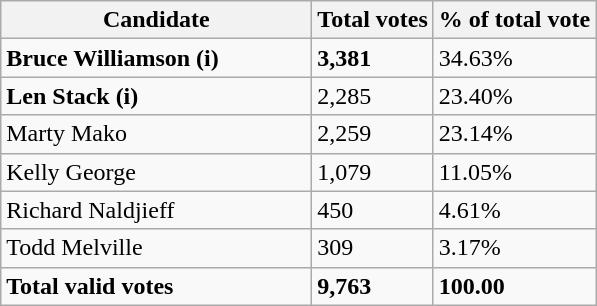<table class="wikitable">
<tr>
<th bgcolor="#DDDDFF" width="200px">Candidate</th>
<th bgcolor="#DDDDFF">Total votes</th>
<th bgcolor="#DDDDFF">% of total vote</th>
</tr>
<tr>
<td><strong>Bruce Williamson (i)</strong></td>
<td><strong>3,381</strong></td>
<td>34.63%</td>
</tr>
<tr>
<td><strong>Len Stack (i)</strong></td>
<td>2,285</td>
<td>23.40%</td>
</tr>
<tr>
<td>Marty Mako</td>
<td>2,259</td>
<td>23.14%</td>
</tr>
<tr>
<td>Kelly George</td>
<td>1,079</td>
<td>11.05%</td>
</tr>
<tr>
<td>Richard Naldjieff</td>
<td>450</td>
<td>4.61%</td>
</tr>
<tr>
<td>Todd Melville</td>
<td>309</td>
<td>3.17%</td>
</tr>
<tr>
<td><strong>Total valid votes</strong></td>
<td><strong>9,763</strong></td>
<td><strong>100.00</strong></td>
</tr>
</table>
